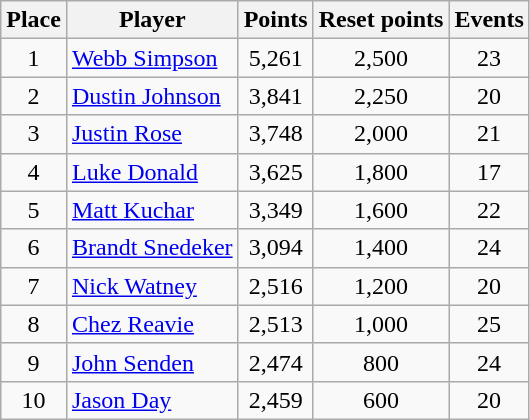<table class="wikitable">
<tr>
<th>Place</th>
<th>Player</th>
<th>Points</th>
<th>Reset points</th>
<th>Events</th>
</tr>
<tr>
<td align=center>1</td>
<td> <a href='#'>Webb Simpson</a></td>
<td align=center>5,261</td>
<td align=center>2,500</td>
<td align=center>23</td>
</tr>
<tr>
<td align=center>2</td>
<td> <a href='#'>Dustin Johnson</a></td>
<td align=center>3,841</td>
<td align=center>2,250</td>
<td align=center>20</td>
</tr>
<tr>
<td align=center>3</td>
<td> <a href='#'>Justin Rose</a></td>
<td align=center>3,748</td>
<td align=center>2,000</td>
<td align=center>21</td>
</tr>
<tr>
<td align=center>4</td>
<td> <a href='#'>Luke Donald</a></td>
<td align=center>3,625</td>
<td align=center>1,800</td>
<td align=center>17</td>
</tr>
<tr>
<td align=center>5</td>
<td> <a href='#'>Matt Kuchar</a></td>
<td align=center>3,349</td>
<td align=center>1,600</td>
<td align=center>22</td>
</tr>
<tr>
<td align=center>6</td>
<td> <a href='#'>Brandt Snedeker</a></td>
<td align=center>3,094</td>
<td align=center>1,400</td>
<td align=center>24</td>
</tr>
<tr>
<td align=center>7</td>
<td> <a href='#'>Nick Watney</a></td>
<td align=center>2,516</td>
<td align=center>1,200</td>
<td align=center>20</td>
</tr>
<tr>
<td align=center>8</td>
<td> <a href='#'>Chez Reavie</a></td>
<td align=center>2,513</td>
<td align=center>1,000</td>
<td align=center>25</td>
</tr>
<tr>
<td align=center>9</td>
<td> <a href='#'>John Senden</a></td>
<td align=center>2,474</td>
<td align=center>800</td>
<td align=center>24</td>
</tr>
<tr>
<td align=center>10</td>
<td> <a href='#'>Jason Day</a></td>
<td align=center>2,459</td>
<td align=center>600</td>
<td align=center>20</td>
</tr>
</table>
